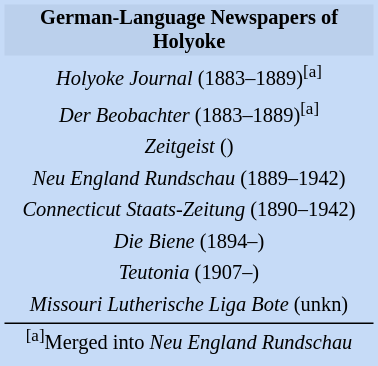<table class="toccolours" style="float: right; margin-right: 1em; margin-left: 0em; margin-bottom: 1em; font-size: 85%; background:#c6dbf7; color:black; width:fit-content; max-width: 20%;" cellspacing="3">
<tr>
<td colspan="2" style="text-align: center;font-weight:bold;background-color:#bbd0ec;">German-Language Newspapers of Holyoke</td>
</tr>
<tr>
<td style="text-align: center;"><em>Holyoke Journal</em> (1883–1889)<sup>[a]</sup></td>
</tr>
<tr>
<td style="text-align: center;"><em>Der Beobachter</em> (1883–1889)<sup>[a]</sup></td>
</tr>
<tr>
<td style="text-align: center;"><em>Zeitgeist</em> ()</td>
</tr>
<tr>
<td style="text-align: center;"><em>Neu England Rundschau</em> (1889–1942)</td>
</tr>
<tr>
<td style="text-align: center;"><em>Connecticut Staats-Zeitung</em> (1890–1942)</td>
</tr>
<tr>
<td style="text-align: center;"><em>Die Biene</em> (1894–)<br></td>
</tr>
<tr>
<td style="text-align: center;"><em>Teutonia</em> (1907–)<br></td>
</tr>
<tr>
<td style="text-align: center;"><em>Missouri Lutherische Liga Bote</em> (unkn)</td>
</tr>
<tr>
<td style="text-align: center;border-top:1px solid black;"><sup>[a]</sup>Merged into <em>Neu England Rundschau</em></td>
</tr>
<tr>
</tr>
</table>
